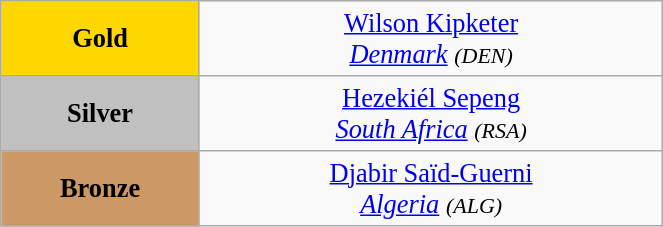<table class="wikitable" style=" text-align:center; font-size:110%;" width="35%">
<tr>
<td bgcolor="gold"><strong>Gold</strong></td>
<td> <a href='#'>Wilson Kipketer</a><br><em><a href='#'>Denmark</a> <small>(DEN)</small></em></td>
</tr>
<tr>
<td bgcolor="silver"><strong>Silver</strong></td>
<td> <a href='#'>Hezekiél Sepeng</a><br><em><a href='#'>South Africa</a> <small>(RSA)</small></em></td>
</tr>
<tr>
<td bgcolor="CC9966"><strong>Bronze</strong></td>
<td> <a href='#'>Djabir Saïd-Guerni</a><br><em><a href='#'>Algeria</a> <small>(ALG)</small></em></td>
</tr>
</table>
